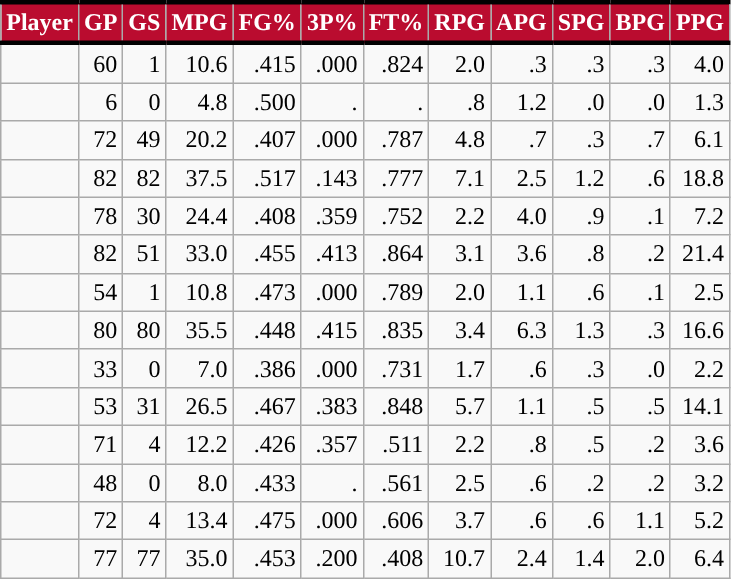<table class="wikitable sortable" style="text-align:right;">
<tr>
<th style="background:#BA0C2F; color:#FFFFFF; border-top:#010101 3px solid; border-bottom:#010101 3px solid;">Player</th>
<th style="background:#BA0C2F; color:#FFFFFF; border-top:#010101 3px solid; border-bottom:#010101 3px solid;">GP</th>
<th style="background:#BA0C2F; color:#FFFFFF; border-top:#010101 3px solid; border-bottom:#010101 3px solid;">GS</th>
<th style="background:#BA0C2F; color:#FFFFFF; border-top:#010101 3px solid; border-bottom:#010101 3px solid;">MPG</th>
<th style="background:#BA0C2F; color:#FFFFFF; border-top:#010101 3px solid; border-bottom:#010101 3px solid;">FG%</th>
<th style="background:#BA0C2F; color:#FFFFFF; border-top:#010101 3px solid; border-bottom:#010101 3px solid;">3P%</th>
<th style="background:#BA0C2F; color:#FFFFFF; border-top:#010101 3px solid; border-bottom:#010101 3px solid;">FT%</th>
<th style="background:#BA0C2F; color:#FFFFFF; border-top:#010101 3px solid; border-bottom:#010101 3px solid;">RPG</th>
<th style="background:#BA0C2F; color:#FFFFFF; border-top:#010101 3px solid; border-bottom:#010101 3px solid;">APG</th>
<th style="background:#BA0C2F; color:#FFFFFF; border-top:#010101 3px solid; border-bottom:#010101 3px solid;">SPG</th>
<th style="background:#BA0C2F; color:#FFFFFF; border-top:#010101 3px solid; border-bottom:#010101 3px solid;">BPG</th>
<th style="background:#BA0C2F; color:#FFFFFF; border-top:#010101 3px solid; border-bottom:#010101 3px solid;">PPG</th>
</tr>
<tr>
<td></td>
<td>60</td>
<td>1</td>
<td>10.6</td>
<td>.415</td>
<td>.000</td>
<td>.824</td>
<td>2.0</td>
<td>.3</td>
<td>.3</td>
<td>.3</td>
<td>4.0</td>
</tr>
<tr>
<td></td>
<td>6</td>
<td>0</td>
<td>4.8</td>
<td>.500</td>
<td>.</td>
<td>.</td>
<td>.8</td>
<td>1.2</td>
<td>.0</td>
<td>.0</td>
<td>1.3</td>
</tr>
<tr>
<td></td>
<td>72</td>
<td>49</td>
<td>20.2</td>
<td>.407</td>
<td>.000</td>
<td>.787</td>
<td>4.8</td>
<td>.7</td>
<td>.3</td>
<td>.7</td>
<td>6.1</td>
</tr>
<tr>
<td></td>
<td>82</td>
<td>82</td>
<td>37.5</td>
<td>.517</td>
<td>.143</td>
<td>.777</td>
<td>7.1</td>
<td>2.5</td>
<td>1.2</td>
<td>.6</td>
<td>18.8</td>
</tr>
<tr>
<td></td>
<td>78</td>
<td>30</td>
<td>24.4</td>
<td>.408</td>
<td>.359</td>
<td>.752</td>
<td>2.2</td>
<td>4.0</td>
<td>.9</td>
<td>.1</td>
<td>7.2</td>
</tr>
<tr>
<td></td>
<td>82</td>
<td>51</td>
<td>33.0</td>
<td>.455</td>
<td>.413</td>
<td>.864</td>
<td>3.1</td>
<td>3.6</td>
<td>.8</td>
<td>.2</td>
<td>21.4</td>
</tr>
<tr>
<td></td>
<td>54</td>
<td>1</td>
<td>10.8</td>
<td>.473</td>
<td>.000</td>
<td>.789</td>
<td>2.0</td>
<td>1.1</td>
<td>.6</td>
<td>.1</td>
<td>2.5</td>
</tr>
<tr>
<td></td>
<td>80</td>
<td>80</td>
<td>35.5</td>
<td>.448</td>
<td>.415</td>
<td>.835</td>
<td>3.4</td>
<td>6.3</td>
<td>1.3</td>
<td>.3</td>
<td>16.6</td>
</tr>
<tr>
<td></td>
<td>33</td>
<td>0</td>
<td>7.0</td>
<td>.386</td>
<td>.000</td>
<td>.731</td>
<td>1.7</td>
<td>.6</td>
<td>.3</td>
<td>.0</td>
<td>2.2</td>
</tr>
<tr>
<td></td>
<td>53</td>
<td>31</td>
<td>26.5</td>
<td>.467</td>
<td>.383</td>
<td>.848</td>
<td>5.7</td>
<td>1.1</td>
<td>.5</td>
<td>.5</td>
<td>14.1</td>
</tr>
<tr>
<td></td>
<td>71</td>
<td>4</td>
<td>12.2</td>
<td>.426</td>
<td>.357</td>
<td>.511</td>
<td>2.2</td>
<td>.8</td>
<td>.5</td>
<td>.2</td>
<td>3.6</td>
</tr>
<tr>
<td></td>
<td>48</td>
<td>0</td>
<td>8.0</td>
<td>.433</td>
<td>.</td>
<td>.561</td>
<td>2.5</td>
<td>.6</td>
<td>.2</td>
<td>.2</td>
<td>3.2</td>
</tr>
<tr>
<td></td>
<td>72</td>
<td>4</td>
<td>13.4</td>
<td>.475</td>
<td>.000</td>
<td>.606</td>
<td>3.7</td>
<td>.6</td>
<td>.6</td>
<td>1.1</td>
<td>5.2</td>
</tr>
<tr>
<td></td>
<td>77</td>
<td>77</td>
<td>35.0</td>
<td>.453</td>
<td>.200</td>
<td>.408</td>
<td>10.7</td>
<td>2.4</td>
<td>1.4</td>
<td>2.0</td>
<td>6.4</td>
</tr>
</table>
